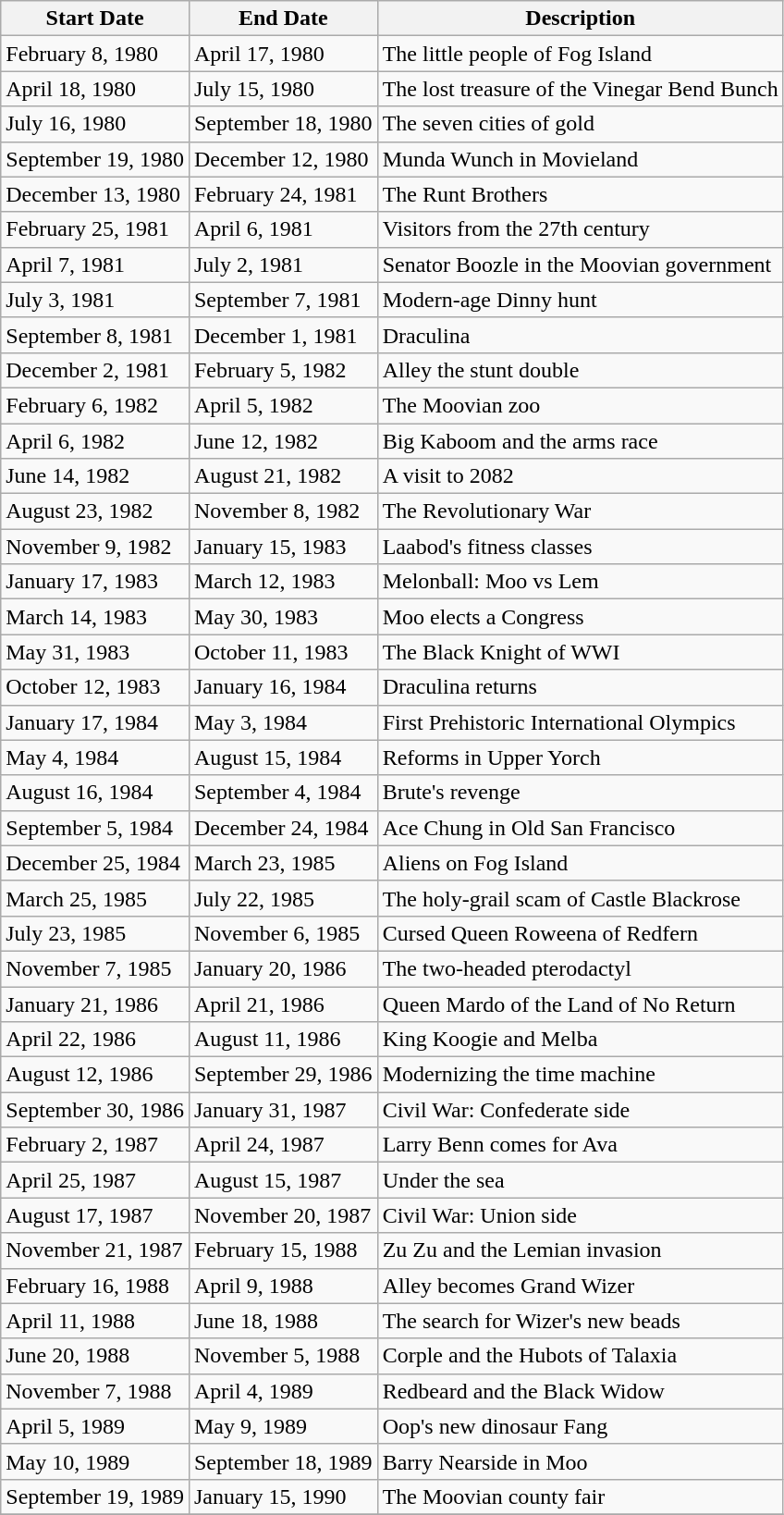<table class="wikitable">
<tr>
<th>Start Date</th>
<th>End Date</th>
<th>Description</th>
</tr>
<tr>
<td>February 8, 1980</td>
<td>April 17, 1980</td>
<td>The little people of Fog Island</td>
</tr>
<tr>
<td>April 18, 1980</td>
<td>July 15, 1980</td>
<td>The lost treasure of the Vinegar Bend Bunch</td>
</tr>
<tr>
<td>July 16, 1980</td>
<td>September 18, 1980</td>
<td>The seven cities of gold</td>
</tr>
<tr>
<td>September 19, 1980</td>
<td>December 12, 1980</td>
<td>Munda Wunch in Movieland</td>
</tr>
<tr>
<td>December 13, 1980</td>
<td>February 24, 1981</td>
<td>The Runt Brothers</td>
</tr>
<tr>
<td>February 25, 1981</td>
<td>April 6, 1981</td>
<td>Visitors from the 27th century</td>
</tr>
<tr>
<td>April 7, 1981</td>
<td>July 2, 1981</td>
<td>Senator Boozle in the Moovian government</td>
</tr>
<tr>
<td>July 3, 1981</td>
<td>September 7, 1981</td>
<td>Modern-age Dinny hunt</td>
</tr>
<tr>
<td>September 8, 1981</td>
<td>December 1, 1981</td>
<td>Draculina</td>
</tr>
<tr>
<td>December 2, 1981</td>
<td>February 5, 1982</td>
<td>Alley the stunt double</td>
</tr>
<tr>
<td>February 6, 1982</td>
<td>April 5, 1982</td>
<td>The Moovian zoo</td>
</tr>
<tr>
<td>April 6, 1982</td>
<td>June 12, 1982</td>
<td>Big Kaboom and the arms race</td>
</tr>
<tr>
<td>June 14, 1982</td>
<td>August 21, 1982</td>
<td>A visit to 2082</td>
</tr>
<tr>
<td>August 23, 1982</td>
<td>November 8, 1982</td>
<td>The Revolutionary War</td>
</tr>
<tr>
<td>November 9, 1982</td>
<td>January 15, 1983</td>
<td>Laabod's fitness classes</td>
</tr>
<tr>
<td>January 17, 1983</td>
<td>March 12, 1983</td>
<td>Melonball: Moo vs Lem</td>
</tr>
<tr>
<td>March 14, 1983</td>
<td>May 30, 1983</td>
<td>Moo elects a Congress</td>
</tr>
<tr>
<td>May 31, 1983</td>
<td>October 11, 1983</td>
<td>The Black Knight of WWI</td>
</tr>
<tr>
<td>October 12, 1983</td>
<td>January 16, 1984</td>
<td>Draculina returns</td>
</tr>
<tr>
<td>January 17, 1984</td>
<td>May 3, 1984</td>
<td>First Prehistoric International Olympics</td>
</tr>
<tr>
<td>May 4, 1984</td>
<td>August 15, 1984</td>
<td>Reforms in Upper Yorch</td>
</tr>
<tr>
<td>August 16, 1984</td>
<td>September 4, 1984</td>
<td>Brute's revenge</td>
</tr>
<tr>
<td>September 5, 1984</td>
<td>December 24, 1984</td>
<td>Ace Chung in Old San Francisco</td>
</tr>
<tr>
<td>December 25, 1984</td>
<td>March 23, 1985</td>
<td>Aliens on Fog Island</td>
</tr>
<tr>
<td>March 25, 1985</td>
<td>July 22, 1985</td>
<td>The holy-grail scam of Castle Blackrose</td>
</tr>
<tr>
<td>July 23, 1985</td>
<td>November 6, 1985</td>
<td>Cursed Queen Roweena of Redfern</td>
</tr>
<tr>
<td>November 7, 1985</td>
<td>January 20, 1986</td>
<td>The two-headed pterodactyl</td>
</tr>
<tr>
<td>January 21, 1986</td>
<td>April 21, 1986</td>
<td>Queen Mardo of the Land of No Return</td>
</tr>
<tr>
<td>April 22, 1986</td>
<td>August 11, 1986</td>
<td>King Koogie and Melba</td>
</tr>
<tr>
<td>August 12, 1986</td>
<td>September 29, 1986</td>
<td>Modernizing the time machine</td>
</tr>
<tr>
<td>September 30, 1986</td>
<td>January 31, 1987</td>
<td>Civil War: Confederate side</td>
</tr>
<tr>
<td>February 2, 1987</td>
<td>April 24, 1987</td>
<td>Larry Benn comes for Ava</td>
</tr>
<tr>
<td>April 25, 1987</td>
<td>August 15, 1987</td>
<td>Under the sea</td>
</tr>
<tr>
<td>August 17, 1987</td>
<td>November 20, 1987</td>
<td>Civil War: Union side</td>
</tr>
<tr>
<td>November 21, 1987</td>
<td>February 15, 1988</td>
<td>Zu Zu and the Lemian invasion</td>
</tr>
<tr>
<td>February 16, 1988</td>
<td>April 9, 1988</td>
<td>Alley becomes Grand Wizer</td>
</tr>
<tr>
<td>April 11, 1988</td>
<td>June 18, 1988</td>
<td>The search for Wizer's new beads</td>
</tr>
<tr>
<td>June 20, 1988</td>
<td>November 5, 1988</td>
<td>Corple and the Hubots of Talaxia</td>
</tr>
<tr>
<td>November 7, 1988</td>
<td>April 4, 1989</td>
<td>Redbeard and the Black Widow</td>
</tr>
<tr>
<td>April 5, 1989</td>
<td>May 9, 1989</td>
<td>Oop's new dinosaur Fang</td>
</tr>
<tr>
<td>May 10, 1989</td>
<td>September 18, 1989</td>
<td>Barry Nearside in Moo</td>
</tr>
<tr>
<td>September 19, 1989</td>
<td>January 15, 1990</td>
<td>The Moovian county fair</td>
</tr>
<tr>
</tr>
</table>
